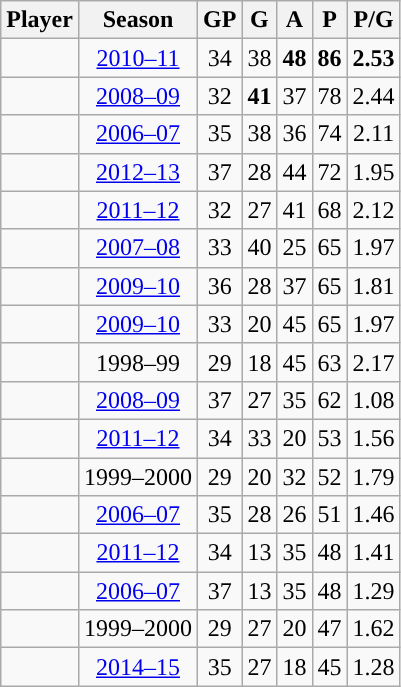<table class="wikitable sortable" style="text-align:center;">
<tr>
<th>Player</th>
<th>Season</th>
<th>GP</th>
<th>G</th>
<th>A</th>
<th>P</th>
<th>P/G</th>
</tr>
<tr>
<td align="left"></td>
<td><a href='#'>2010–11</a></td>
<td>34</td>
<td>38</td>
<td><strong>48</strong></td>
<td><strong>86</strong></td>
<td><strong>2.53</strong></td>
</tr>
<tr>
<td align="left"></td>
<td><a href='#'>2008–09</a></td>
<td>32</td>
<td><strong>41</strong></td>
<td>37</td>
<td>78</td>
<td>2.44</td>
</tr>
<tr>
<td align="left"></td>
<td><a href='#'>2006–07</a></td>
<td>35</td>
<td>38</td>
<td>36</td>
<td>74</td>
<td>2.11</td>
</tr>
<tr>
<td align="left"></td>
<td><a href='#'>2012–13</a></td>
<td>37</td>
<td>28</td>
<td>44</td>
<td>72</td>
<td>1.95</td>
</tr>
<tr>
<td align="left"></td>
<td><a href='#'>2011–12</a></td>
<td>32</td>
<td>27</td>
<td>41</td>
<td>68</td>
<td>2.12</td>
</tr>
<tr>
<td align="left"></td>
<td><a href='#'>2007–08</a></td>
<td>33</td>
<td>40</td>
<td>25</td>
<td>65</td>
<td>1.97</td>
</tr>
<tr>
<td align="left"></td>
<td><a href='#'>2009–10</a></td>
<td>36</td>
<td>28</td>
<td>37</td>
<td>65</td>
<td>1.81</td>
</tr>
<tr>
<td align="left"></td>
<td><a href='#'>2009–10</a></td>
<td>33</td>
<td>20</td>
<td>45</td>
<td>65</td>
<td>1.97</td>
</tr>
<tr>
<td align="left"></td>
<td>1998–99</td>
<td>29</td>
<td>18</td>
<td>45</td>
<td>63</td>
<td>2.17</td>
</tr>
<tr>
<td align="left"></td>
<td><a href='#'>2008–09</a></td>
<td>37</td>
<td>27</td>
<td>35</td>
<td>62</td>
<td>1.08</td>
</tr>
<tr>
<td align="left"></td>
<td><a href='#'>2011–12</a></td>
<td>34</td>
<td>33</td>
<td>20</td>
<td>53</td>
<td>1.56</td>
</tr>
<tr>
<td align="left"></td>
<td>1999–2000</td>
<td>29</td>
<td>20</td>
<td>32</td>
<td>52</td>
<td>1.79</td>
</tr>
<tr>
<td align="left"></td>
<td><a href='#'>2006–07</a></td>
<td>35</td>
<td>28</td>
<td>26</td>
<td>51</td>
<td>1.46</td>
</tr>
<tr>
<td align="left"></td>
<td><a href='#'>2011–12</a></td>
<td>34</td>
<td>13</td>
<td>35</td>
<td>48</td>
<td>1.41</td>
</tr>
<tr>
<td align="left"></td>
<td><a href='#'>2006–07</a></td>
<td>37</td>
<td>13</td>
<td>35</td>
<td>48</td>
<td>1.29</td>
</tr>
<tr>
<td align="left"></td>
<td>1999–2000</td>
<td>29</td>
<td>27</td>
<td>20</td>
<td>47</td>
<td>1.62</td>
</tr>
<tr>
<td align="left"></td>
<td><a href='#'>2014–15</a></td>
<td>35</td>
<td>27</td>
<td>18</td>
<td>45</td>
<td>1.28</td>
</tr>
</table>
